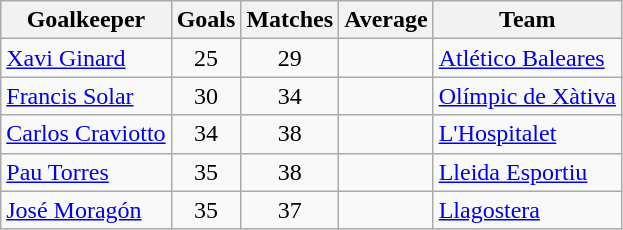<table class="wikitable sortable">
<tr>
<th>Goalkeeper</th>
<th>Goals</th>
<th>Matches</th>
<th>Average</th>
<th>Team</th>
</tr>
<tr>
<td><a href='#'>Xavi Ginard</a></td>
<td style="text-align:center">25</td>
<td style="text-align:center">29</td>
<td style="text-align:center"></td>
<td><a href='#'>Atlético Baleares</a></td>
</tr>
<tr>
<td><a href='#'>Francis Solar</a></td>
<td style="text-align:center">30</td>
<td style="text-align:center">34</td>
<td style="text-align:center"></td>
<td><a href='#'>Olímpic de Xàtiva</a></td>
</tr>
<tr>
<td><a href='#'>Carlos Craviotto</a></td>
<td style="text-align:center">34</td>
<td style="text-align:center">38</td>
<td style="text-align:center"></td>
<td><a href='#'>L'Hospitalet</a></td>
</tr>
<tr>
<td><a href='#'>Pau Torres</a></td>
<td style="text-align:center">35</td>
<td style="text-align:center">38</td>
<td style="text-align:center"></td>
<td><a href='#'>Lleida Esportiu</a></td>
</tr>
<tr>
<td><a href='#'>José Moragón</a></td>
<td style="text-align:center">35</td>
<td style="text-align:center">37</td>
<td style="text-align:center"></td>
<td><a href='#'>Llagostera</a></td>
</tr>
</table>
